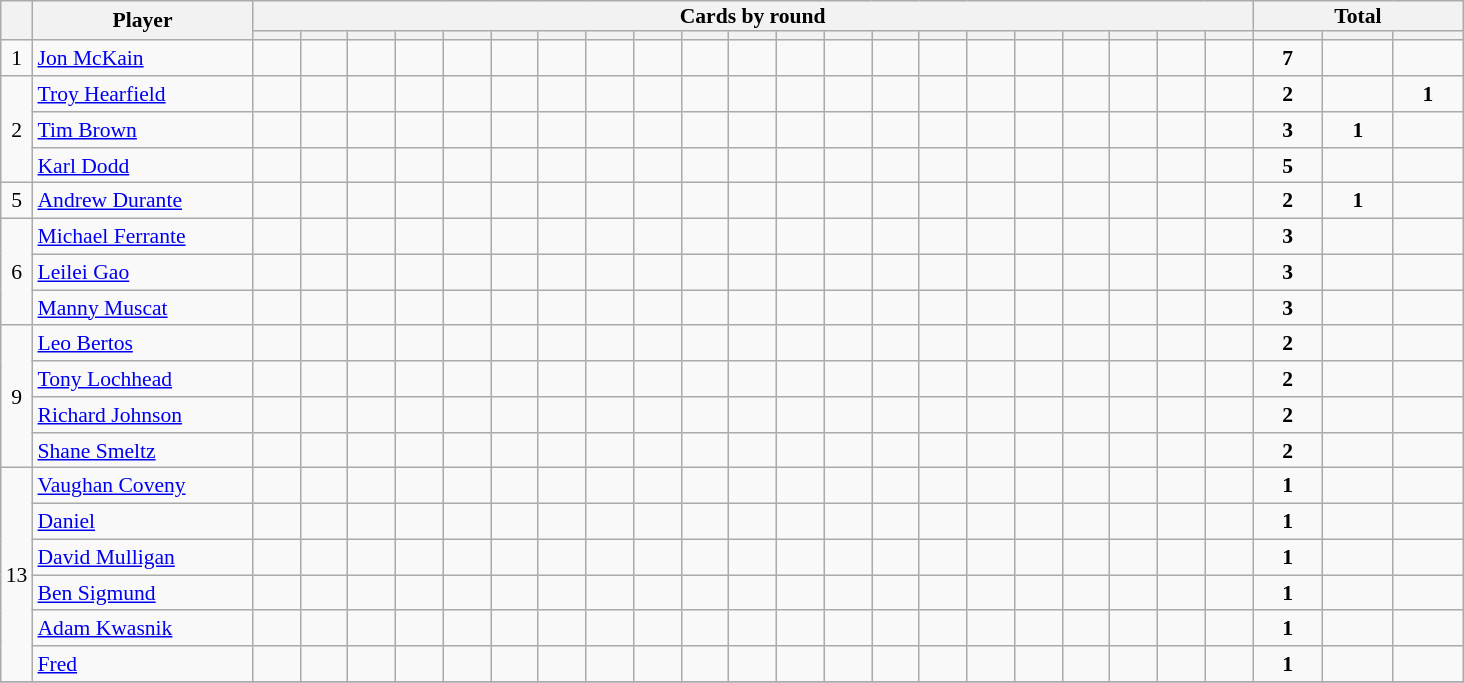<table class="wikitable" style="text-align:center; line-height: 90%; font-size:90%;">
<tr>
<th rowspan="2"></th>
<th rowspan="2" width=140>Player</th>
<th colspan="21">Cards by round</th>
<th colspan="3">Total</th>
</tr>
<tr>
<th width=25></th>
<th width=25></th>
<th width=25></th>
<th width=25></th>
<th width=25></th>
<th width=25></th>
<th width=25></th>
<th width=25></th>
<th width=25></th>
<th width=25></th>
<th width=25></th>
<th width=25></th>
<th width=25></th>
<th width=25></th>
<th width=25></th>
<th width=25></th>
<th width=25></th>
<th width=25></th>
<th width=25></th>
<th width=25></th>
<th width=25></th>
<th width=40></th>
<th width=40></th>
<th width=40></th>
</tr>
<tr>
<td>1</td>
<td align=left height=17> <a href='#'>Jon McKain</a></td>
<td></td>
<td></td>
<td></td>
<td></td>
<td></td>
<td></td>
<td></td>
<td></td>
<td></td>
<td></td>
<td></td>
<td></td>
<td></td>
<td></td>
<td></td>
<td></td>
<td></td>
<td></td>
<td></td>
<td></td>
<td></td>
<td><strong>7</strong></td>
<td></td>
<td></td>
</tr>
<tr>
<td rowspan=3>2</td>
<td align=left height=17> <a href='#'>Troy Hearfield</a></td>
<td></td>
<td></td>
<td></td>
<td></td>
<td></td>
<td></td>
<td></td>
<td></td>
<td></td>
<td></td>
<td></td>
<td></td>
<td></td>
<td></td>
<td></td>
<td></td>
<td></td>
<td></td>
<td></td>
<td></td>
<td></td>
<td><strong>2</strong></td>
<td></td>
<td><strong>1</strong></td>
</tr>
<tr>
<td align=left height=17> <a href='#'>Tim Brown</a></td>
<td></td>
<td></td>
<td></td>
<td></td>
<td></td>
<td></td>
<td></td>
<td></td>
<td></td>
<td></td>
<td></td>
<td></td>
<td></td>
<td></td>
<td></td>
<td></td>
<td></td>
<td></td>
<td></td>
<td></td>
<td></td>
<td><strong>3</strong></td>
<td><strong>1</strong></td>
<td></td>
</tr>
<tr>
<td align=left height=17> <a href='#'>Karl Dodd</a></td>
<td></td>
<td></td>
<td></td>
<td></td>
<td></td>
<td></td>
<td></td>
<td></td>
<td></td>
<td></td>
<td></td>
<td></td>
<td></td>
<td></td>
<td></td>
<td></td>
<td></td>
<td></td>
<td></td>
<td></td>
<td></td>
<td><strong>5</strong></td>
<td></td>
<td></td>
</tr>
<tr>
<td>5</td>
<td align=left height=17> <a href='#'>Andrew Durante</a></td>
<td></td>
<td></td>
<td></td>
<td></td>
<td></td>
<td></td>
<td></td>
<td></td>
<td></td>
<td></td>
<td></td>
<td></td>
<td></td>
<td></td>
<td></td>
<td></td>
<td></td>
<td></td>
<td></td>
<td></td>
<td></td>
<td><strong>2</strong></td>
<td><strong>1</strong></td>
<td></td>
</tr>
<tr>
<td rowspan=3>6</td>
<td align=left height=17> <a href='#'>Michael Ferrante</a></td>
<td></td>
<td></td>
<td></td>
<td></td>
<td></td>
<td></td>
<td></td>
<td></td>
<td></td>
<td></td>
<td></td>
<td></td>
<td></td>
<td></td>
<td></td>
<td></td>
<td></td>
<td></td>
<td></td>
<td></td>
<td></td>
<td><strong>3</strong></td>
<td></td>
<td></td>
</tr>
<tr>
<td align=left height=17> <a href='#'>Leilei Gao</a></td>
<td></td>
<td></td>
<td></td>
<td></td>
<td></td>
<td></td>
<td></td>
<td></td>
<td></td>
<td></td>
<td></td>
<td></td>
<td></td>
<td></td>
<td></td>
<td></td>
<td></td>
<td></td>
<td></td>
<td></td>
<td></td>
<td><strong>3</strong></td>
<td></td>
<td></td>
</tr>
<tr>
<td align=left height=17> <a href='#'>Manny Muscat</a></td>
<td></td>
<td></td>
<td></td>
<td></td>
<td></td>
<td></td>
<td></td>
<td></td>
<td></td>
<td></td>
<td></td>
<td></td>
<td></td>
<td></td>
<td></td>
<td></td>
<td></td>
<td></td>
<td></td>
<td></td>
<td></td>
<td><strong>3</strong></td>
<td></td>
<td></td>
</tr>
<tr>
<td rowspan=4>9</td>
<td align=left height=17> <a href='#'>Leo Bertos</a></td>
<td></td>
<td></td>
<td></td>
<td></td>
<td></td>
<td></td>
<td></td>
<td></td>
<td></td>
<td></td>
<td></td>
<td></td>
<td></td>
<td></td>
<td></td>
<td></td>
<td></td>
<td></td>
<td></td>
<td></td>
<td></td>
<td><strong>2</strong></td>
<td></td>
<td></td>
</tr>
<tr>
<td align=left height=17> <a href='#'>Tony Lochhead</a></td>
<td></td>
<td></td>
<td></td>
<td></td>
<td></td>
<td></td>
<td></td>
<td></td>
<td></td>
<td></td>
<td></td>
<td></td>
<td></td>
<td></td>
<td></td>
<td></td>
<td></td>
<td></td>
<td></td>
<td></td>
<td></td>
<td><strong>2</strong></td>
<td></td>
<td></td>
</tr>
<tr>
<td align=left height=17> <a href='#'>Richard Johnson</a></td>
<td></td>
<td></td>
<td></td>
<td></td>
<td></td>
<td></td>
<td></td>
<td></td>
<td></td>
<td></td>
<td></td>
<td></td>
<td></td>
<td></td>
<td></td>
<td></td>
<td></td>
<td></td>
<td></td>
<td></td>
<td></td>
<td><strong>2</strong></td>
<td></td>
<td></td>
</tr>
<tr>
<td align=left height=17> <a href='#'>Shane Smeltz</a></td>
<td></td>
<td></td>
<td></td>
<td></td>
<td></td>
<td></td>
<td></td>
<td></td>
<td></td>
<td></td>
<td></td>
<td></td>
<td></td>
<td></td>
<td></td>
<td></td>
<td></td>
<td></td>
<td></td>
<td></td>
<td></td>
<td><strong>2</strong></td>
<td></td>
<td></td>
</tr>
<tr>
<td rowspan=6>13</td>
<td align=left height=17> <a href='#'>Vaughan Coveny</a></td>
<td></td>
<td></td>
<td></td>
<td></td>
<td></td>
<td></td>
<td></td>
<td></td>
<td></td>
<td></td>
<td></td>
<td></td>
<td></td>
<td></td>
<td></td>
<td></td>
<td></td>
<td></td>
<td></td>
<td></td>
<td></td>
<td><strong>1</strong></td>
<td></td>
<td></td>
</tr>
<tr>
<td align=left height=17> <a href='#'>Daniel</a></td>
<td></td>
<td></td>
<td></td>
<td></td>
<td></td>
<td></td>
<td></td>
<td></td>
<td></td>
<td></td>
<td></td>
<td></td>
<td></td>
<td></td>
<td></td>
<td></td>
<td></td>
<td></td>
<td></td>
<td></td>
<td></td>
<td><strong>1</strong></td>
<td></td>
<td></td>
</tr>
<tr>
<td align=left height=17> <a href='#'>David Mulligan</a></td>
<td></td>
<td></td>
<td></td>
<td></td>
<td></td>
<td></td>
<td></td>
<td></td>
<td></td>
<td></td>
<td></td>
<td></td>
<td></td>
<td></td>
<td></td>
<td></td>
<td></td>
<td></td>
<td></td>
<td></td>
<td></td>
<td><strong>1</strong></td>
<td></td>
<td></td>
</tr>
<tr>
<td align=left height=17> <a href='#'>Ben Sigmund</a></td>
<td></td>
<td></td>
<td></td>
<td></td>
<td></td>
<td></td>
<td></td>
<td></td>
<td></td>
<td></td>
<td></td>
<td></td>
<td></td>
<td></td>
<td></td>
<td></td>
<td></td>
<td></td>
<td></td>
<td></td>
<td></td>
<td><strong>1</strong></td>
<td></td>
<td></td>
</tr>
<tr>
<td align=left height=17> <a href='#'>Adam Kwasnik</a></td>
<td></td>
<td></td>
<td></td>
<td></td>
<td></td>
<td></td>
<td></td>
<td></td>
<td></td>
<td></td>
<td></td>
<td></td>
<td></td>
<td></td>
<td></td>
<td></td>
<td></td>
<td></td>
<td></td>
<td></td>
<td></td>
<td><strong>1</strong></td>
<td></td>
<td></td>
</tr>
<tr>
<td align=left height=17> <a href='#'>Fred</a></td>
<td></td>
<td></td>
<td></td>
<td></td>
<td></td>
<td></td>
<td></td>
<td></td>
<td></td>
<td></td>
<td></td>
<td></td>
<td></td>
<td></td>
<td></td>
<td></td>
<td></td>
<td></td>
<td></td>
<td></td>
<td></td>
<td><strong>1</strong></td>
<td></td>
<td></td>
</tr>
<tr>
</tr>
</table>
